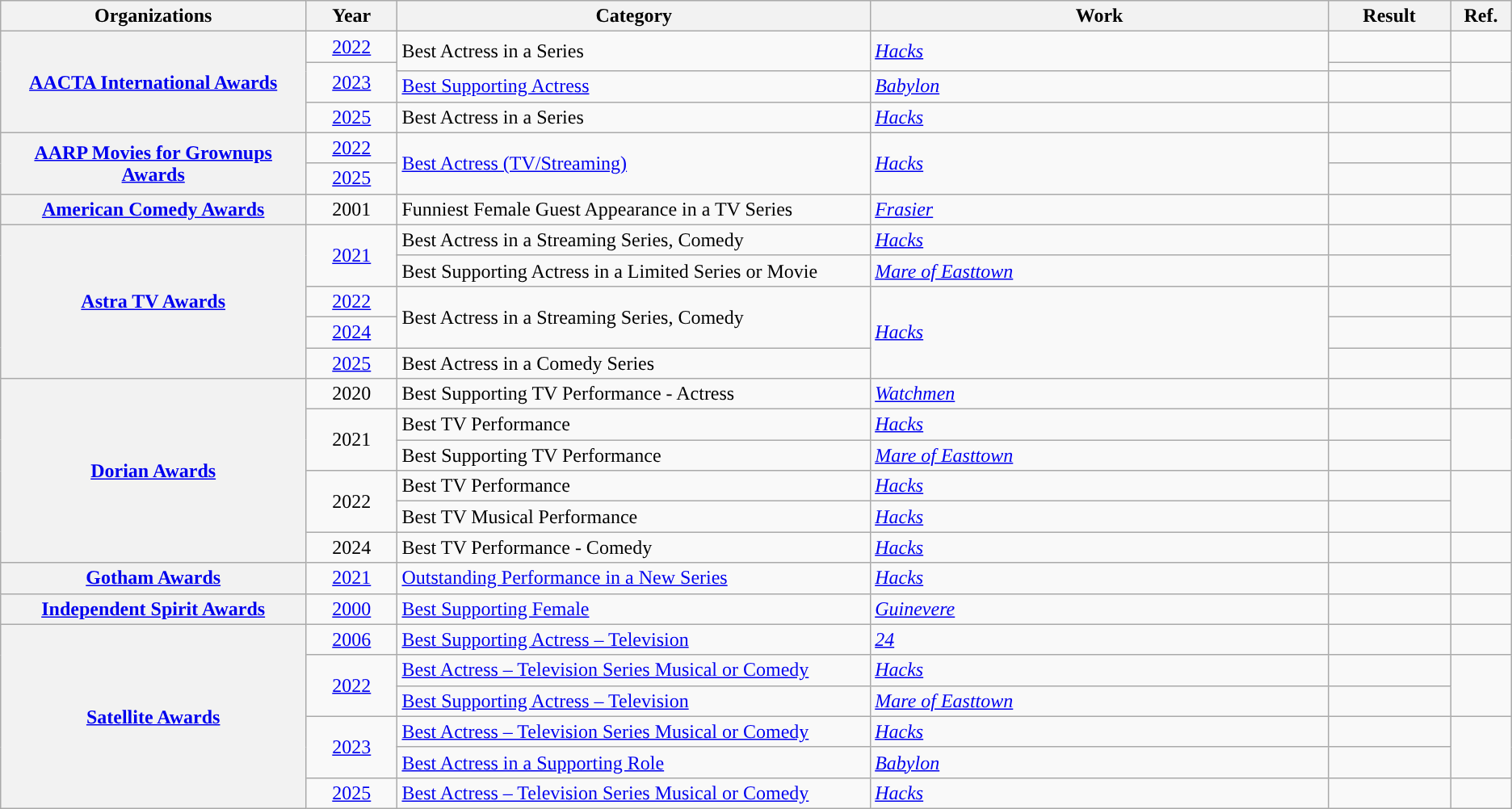<table class="wikitable sortable plainrowheaders">
<tr>
<th scope="col" style="width:20%;">Organizations</th>
<th scope="col" style="width:6%;">Year</th>
<th scope="col" style="width:31%;">Category</th>
<th scope="col" style="width:30%;">Work</th>
<th scope="col" style="width:8%;">Result</th>
<th scope="col" style="width:4%;" class="unsortable">Ref.</th>
</tr>
<tr>
<th rowspan="4" scope="row"><a href='#'>AACTA International Awards</a></th>
<td style="text-align:center;"><a href='#'>2022</a></td>
<td rowspan=2>Best Actress in a Series</td>
<td rowspan=2><em><a href='#'>Hacks</a></em></td>
<td></td>
<td></td>
</tr>
<tr>
<td rowspan=2, style="text-align:center;"><a href='#'>2023</a></td>
<td></td>
<td rowspan=2></td>
</tr>
<tr>
<td><a href='#'>Best Supporting Actress</a></td>
<td><em><a href='#'>Babylon</a></em></td>
<td></td>
</tr>
<tr>
<td style="text-align:center;"><a href='#'>2025</a></td>
<td>Best Actress in a Series</td>
<td><em><a href='#'>Hacks</a></em></td>
<td></td>
<td></td>
</tr>
<tr>
<th rowspan="2" scope="row"><a href='#'>AARP Movies for Grownups Awards</a></th>
<td style="text-align:center;"><a href='#'>2022</a></td>
<td rowspan=2><a href='#'>Best Actress (TV/Streaming)</a></td>
<td rowspan=2><em><a href='#'>Hacks</a></em></td>
<td></td>
<td></td>
</tr>
<tr>
<td style="text-align:center;"><a href='#'>2025</a></td>
<td></td>
<td></td>
</tr>
<tr>
<th rowspan="1" scope="row"><a href='#'>American Comedy Awards</a></th>
<td style="text-align:center;">2001</td>
<td>Funniest Female Guest Appearance in a TV Series</td>
<td><em><a href='#'>Frasier</a></em></td>
<td></td>
<td></td>
</tr>
<tr>
<th rowspan="5" scope="row"><a href='#'>Astra TV Awards</a></th>
<td rowspan="2" style="text-align:center;"><a href='#'>2021</a></td>
<td>Best Actress in a Streaming Series, Comedy</td>
<td><em><a href='#'>Hacks</a></em></td>
<td></td>
<td rowspan="2"></td>
</tr>
<tr>
<td>Best Supporting Actress in a Limited Series or Movie</td>
<td><em><a href='#'>Mare of Easttown</a></em></td>
<td></td>
</tr>
<tr>
<td style="text-align:center;"><a href='#'>2022</a></td>
<td rowspan="2">Best Actress in a Streaming Series, Comedy</td>
<td rowspan="3"><em><a href='#'>Hacks</a></em></td>
<td></td>
<td></td>
</tr>
<tr>
<td style="text-align:center;"><a href='#'>2024</a></td>
<td></td>
<td></td>
</tr>
<tr>
<td style="text-align:center;"><a href='#'>2025</a></td>
<td>Best Actress in a Comedy Series</td>
<td></td>
<td></td>
</tr>
<tr>
<th rowspan="6" scope="row"><a href='#'>Dorian Awards</a></th>
<td style="text-align:center;">2020</td>
<td>Best Supporting TV Performance - Actress</td>
<td><em><a href='#'>Watchmen</a></em></td>
<td></td>
<td></td>
</tr>
<tr>
<td rowspan="2" style="text-align:center;">2021</td>
<td>Best TV Performance</td>
<td><em><a href='#'>Hacks</a></em></td>
<td></td>
<td rowspan="2"></td>
</tr>
<tr>
<td>Best Supporting TV Performance</td>
<td><em><a href='#'>Mare of Easttown</a></em></td>
<td></td>
</tr>
<tr>
<td rowspan="2" style="text-align:center;">2022</td>
<td>Best TV Performance</td>
<td><em><a href='#'>Hacks</a></em></td>
<td></td>
<td rowspan="2"></td>
</tr>
<tr>
<td>Best TV Musical Performance</td>
<td><em><a href='#'>Hacks</a></em> </td>
<td></td>
</tr>
<tr>
<td style="text-align:center;">2024</td>
<td>Best TV Performance - Comedy</td>
<td><em><a href='#'>Hacks</a></em></td>
<td></td>
<td></td>
</tr>
<tr>
<th rowspan="1" scope="row"><a href='#'>Gotham Awards</a></th>
<td style="text-align:center;"><a href='#'>2021</a></td>
<td><a href='#'>Outstanding Performance in a New Series</a></td>
<td><em><a href='#'>Hacks</a></em></td>
<td></td>
<td></td>
</tr>
<tr>
<th rowspan="1" scope="row"><a href='#'>Independent Spirit Awards</a></th>
<td style="text-align:center;"><a href='#'>2000</a></td>
<td><a href='#'>Best Supporting Female</a></td>
<td><em><a href='#'>Guinevere</a></em></td>
<td></td>
<td></td>
</tr>
<tr>
<th rowspan="6" scope="row"><a href='#'>Satellite Awards</a></th>
<td style="text-align:center;"><a href='#'>2006</a></td>
<td><a href='#'>Best Supporting Actress – Television</a></td>
<td><em><a href='#'>24</a></em></td>
<td></td>
<td></td>
</tr>
<tr>
<td rowspan="2" style="text-align:center;"><a href='#'>2022</a></td>
<td><a href='#'>Best Actress – Television Series Musical or Comedy</a></td>
<td><em><a href='#'>Hacks</a></em></td>
<td></td>
<td rowspan="2"></td>
</tr>
<tr>
<td><a href='#'>Best Supporting Actress – Television</a></td>
<td><em><a href='#'>Mare of Easttown</a></em></td>
<td></td>
</tr>
<tr>
<td rowspan="2" style="text-align:center;"><a href='#'>2023</a></td>
<td><a href='#'>Best Actress – Television Series Musical or Comedy</a></td>
<td><em><a href='#'>Hacks</a></em></td>
<td></td>
<td rowspan="2"></td>
</tr>
<tr>
<td><a href='#'>Best Actress in a Supporting Role</a></td>
<td><em><a href='#'>Babylon</a></em></td>
<td></td>
</tr>
<tr>
<td style="text-align:center;"><a href='#'>2025</a></td>
<td><a href='#'>Best Actress – Television Series Musical or Comedy</a></td>
<td><em><a href='#'>Hacks</a></em></td>
<td></td>
<td></td>
</tr>
</table>
